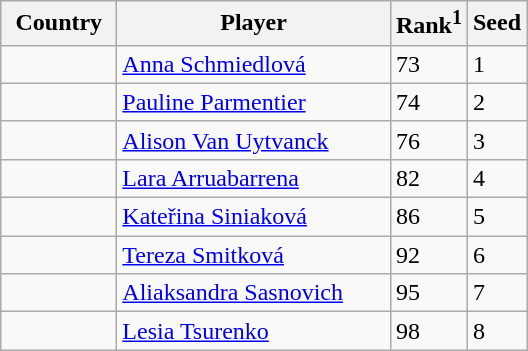<table class="sortable wikitable">
<tr>
<th width="70">Country</th>
<th width="175">Player</th>
<th>Rank<sup>1</sup></th>
<th>Seed</th>
</tr>
<tr>
<td></td>
<td><a href='#'>Anna Schmiedlová</a></td>
<td>73</td>
<td>1</td>
</tr>
<tr>
<td></td>
<td><a href='#'>Pauline Parmentier</a></td>
<td>74</td>
<td>2</td>
</tr>
<tr>
<td></td>
<td><a href='#'>Alison Van Uytvanck</a></td>
<td>76</td>
<td>3</td>
</tr>
<tr>
<td></td>
<td><a href='#'>Lara Arruabarrena</a></td>
<td>82</td>
<td>4</td>
</tr>
<tr>
<td></td>
<td><a href='#'>Kateřina Siniaková</a></td>
<td>86</td>
<td>5</td>
</tr>
<tr>
<td></td>
<td><a href='#'>Tereza Smitková</a></td>
<td>92</td>
<td>6</td>
</tr>
<tr>
<td></td>
<td><a href='#'>Aliaksandra Sasnovich</a></td>
<td>95</td>
<td>7</td>
</tr>
<tr>
<td></td>
<td><a href='#'>Lesia Tsurenko</a></td>
<td>98</td>
<td>8</td>
</tr>
</table>
